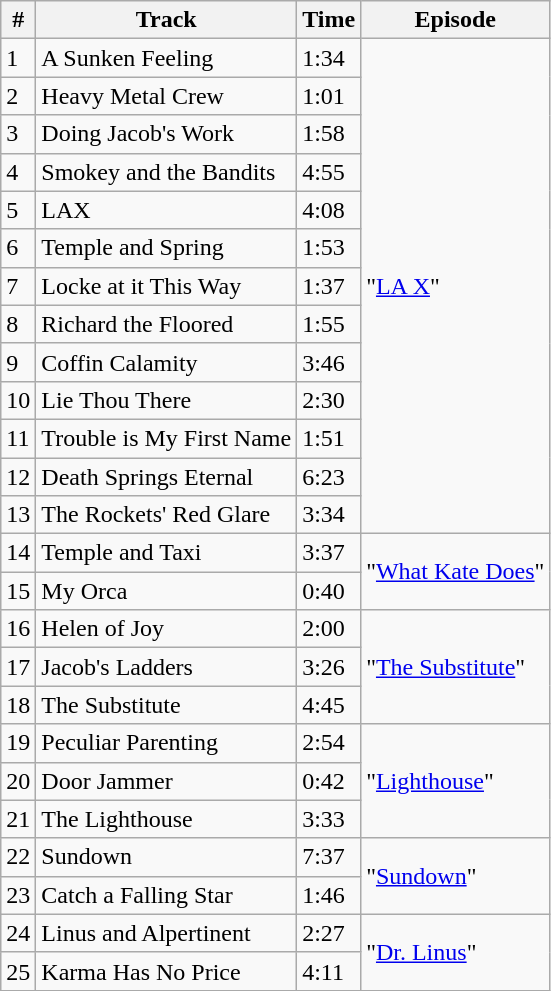<table class="wikitable">
<tr>
<th>#</th>
<th>Track</th>
<th>Time</th>
<th>Episode</th>
</tr>
<tr>
<td>1</td>
<td>A Sunken Feeling</td>
<td>1:34</td>
<td rowspan="13">"<a href='#'>LA X</a>"</td>
</tr>
<tr>
<td>2</td>
<td>Heavy Metal Crew</td>
<td>1:01</td>
</tr>
<tr>
<td>3</td>
<td>Doing Jacob's Work</td>
<td>1:58</td>
</tr>
<tr>
<td>4</td>
<td>Smokey and the Bandits</td>
<td>4:55</td>
</tr>
<tr>
<td>5</td>
<td>LAX</td>
<td>4:08</td>
</tr>
<tr>
<td>6</td>
<td>Temple and Spring</td>
<td>1:53</td>
</tr>
<tr>
<td>7</td>
<td>Locke at it This Way</td>
<td>1:37</td>
</tr>
<tr>
<td>8</td>
<td>Richard the Floored</td>
<td>1:55</td>
</tr>
<tr>
<td>9</td>
<td>Coffin Calamity</td>
<td>3:46</td>
</tr>
<tr>
<td>10</td>
<td>Lie Thou There</td>
<td>2:30</td>
</tr>
<tr>
<td>11</td>
<td>Trouble is My First Name</td>
<td>1:51</td>
</tr>
<tr>
<td>12</td>
<td>Death Springs Eternal</td>
<td>6:23</td>
</tr>
<tr>
<td>13</td>
<td>The Rockets' Red Glare</td>
<td>3:34</td>
</tr>
<tr>
<td>14</td>
<td>Temple and Taxi</td>
<td>3:37</td>
<td rowspan="2">"<a href='#'>What Kate Does</a>"</td>
</tr>
<tr>
<td>15</td>
<td>My Orca</td>
<td>0:40</td>
</tr>
<tr>
<td>16</td>
<td>Helen of Joy</td>
<td>2:00</td>
<td rowspan="3">"<a href='#'>The Substitute</a>"</td>
</tr>
<tr>
<td>17</td>
<td>Jacob's Ladders</td>
<td>3:26</td>
</tr>
<tr>
<td>18</td>
<td>The Substitute</td>
<td>4:45</td>
</tr>
<tr>
<td>19</td>
<td>Peculiar Parenting</td>
<td>2:54</td>
<td rowspan="3">"<a href='#'>Lighthouse</a>"</td>
</tr>
<tr>
<td>20</td>
<td>Door Jammer</td>
<td>0:42</td>
</tr>
<tr>
<td>21</td>
<td>The Lighthouse</td>
<td>3:33</td>
</tr>
<tr>
<td>22</td>
<td>Sundown</td>
<td>7:37</td>
<td rowspan="2">"<a href='#'>Sundown</a>"</td>
</tr>
<tr>
<td>23</td>
<td>Catch a Falling Star</td>
<td>1:46</td>
</tr>
<tr>
<td>24</td>
<td>Linus and Alpertinent</td>
<td>2:27</td>
<td rowspan="2">"<a href='#'>Dr. Linus</a>"</td>
</tr>
<tr>
<td>25</td>
<td>Karma Has No Price</td>
<td>4:11</td>
</tr>
</table>
